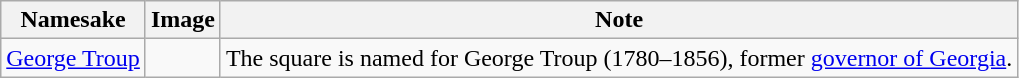<table class="wikitable">
<tr>
<th>Namesake</th>
<th>Image</th>
<th>Note</th>
</tr>
<tr>
<td><a href='#'>George Troup</a></td>
<td></td>
<td>The square is named for George Troup (1780–1856), former <a href='#'>governor of Georgia</a>.</td>
</tr>
</table>
